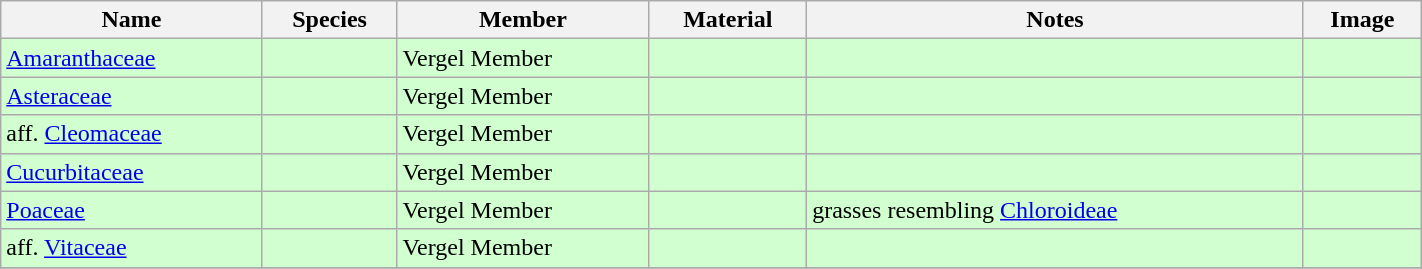<table class="wikitable" align="center" width="75%">
<tr>
<th>Name</th>
<th>Species</th>
<th>Member</th>
<th>Material</th>
<th>Notes</th>
<th>Image</th>
</tr>
<tr>
<td style="background:#D1FFCF;"><a href='#'>Amaranthaceae</a></td>
<td style="background:#D1FFCF;"></td>
<td style="background:#D1FFCF;">Vergel Member</td>
<td style="background:#D1FFCF;"></td>
<td style="background:#D1FFCF;"></td>
<td style="background:#D1FFCF;"></td>
</tr>
<tr>
<td style="background:#D1FFCF;"><a href='#'>Asteraceae</a></td>
<td style="background:#D1FFCF;"></td>
<td style="background:#D1FFCF;">Vergel Member</td>
<td style="background:#D1FFCF;"></td>
<td style="background:#D1FFCF;"></td>
<td style="background:#D1FFCF;"></td>
</tr>
<tr>
<td style="background:#D1FFCF;">aff. <a href='#'>Cleomaceae</a></td>
<td style="background:#D1FFCF;"></td>
<td style="background:#D1FFCF;">Vergel Member</td>
<td style="background:#D1FFCF;"></td>
<td style="background:#D1FFCF;"></td>
<td style="background:#D1FFCF;"></td>
</tr>
<tr>
<td style="background:#D1FFCF;"><a href='#'>Cucurbitaceae</a></td>
<td style="background:#D1FFCF;"></td>
<td style="background:#D1FFCF;">Vergel Member</td>
<td style="background:#D1FFCF;"></td>
<td style="background:#D1FFCF;"></td>
<td style="background:#D1FFCF;"></td>
</tr>
<tr>
<td style="background:#D1FFCF;"><a href='#'>Poaceae</a></td>
<td style="background:#D1FFCF;"></td>
<td style="background:#D1FFCF;">Vergel Member</td>
<td style="background:#D1FFCF;"></td>
<td style="background:#D1FFCF;">grasses resembling <a href='#'>Chloroideae</a></td>
<td style="background:#D1FFCF;"></td>
</tr>
<tr>
<td style="background:#D1FFCF;">aff. <a href='#'>Vitaceae</a></td>
<td style="background:#D1FFCF;"></td>
<td style="background:#D1FFCF;">Vergel Member</td>
<td style="background:#D1FFCF;"></td>
<td style="background:#D1FFCF;"></td>
<td style="background:#D1FFCF;"></td>
</tr>
<tr>
</tr>
</table>
